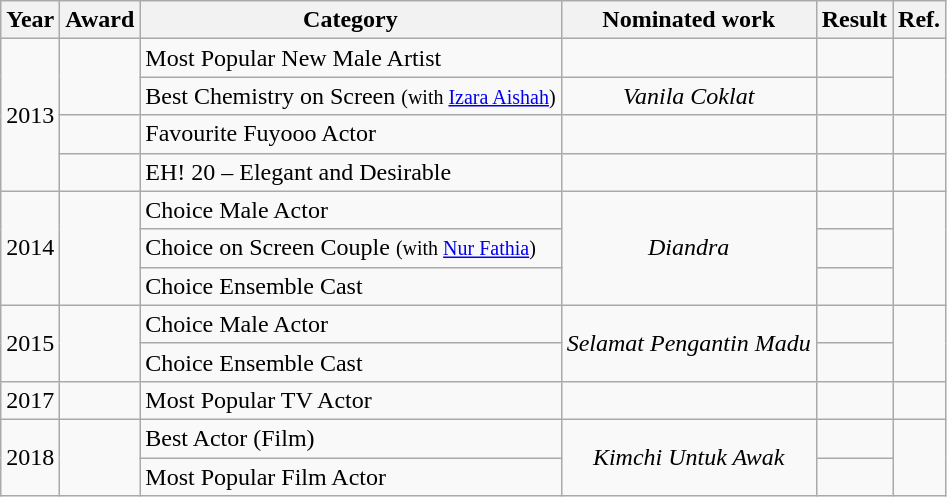<table class="wikitable">
<tr>
<th>Year</th>
<th>Award</th>
<th>Category</th>
<th>Nominated work</th>
<th>Result</th>
<th>Ref.</th>
</tr>
<tr>
<td rowspan="4">2013</td>
<td rowspan="2"></td>
<td>Most Popular New Male Artist</td>
<td></td>
<td></td>
<td rowspan="2"></td>
</tr>
<tr>
<td>Best Chemistry on Screen <small>(with <a href='#'>Izara Aishah</a>)</small></td>
<td style="text-align:center"><em>Vanila Coklat</em></td>
<td></td>
</tr>
<tr>
<td></td>
<td>Favourite Fuyooo Actor</td>
<td></td>
<td></td>
<td></td>
</tr>
<tr>
<td></td>
<td>EH! 20 – Elegant and Desirable</td>
<td></td>
<td></td>
<td></td>
</tr>
<tr>
<td rowspan="3">2014</td>
<td rowspan="3"></td>
<td>Choice Male Actor</td>
<td rowspan="3" style="text-align:center"><em>Diandra</em></td>
<td></td>
<td rowspan="3"></td>
</tr>
<tr>
<td>Choice on Screen Couple <small>(with <a href='#'>Nur Fathia</a>)</small></td>
<td></td>
</tr>
<tr>
<td>Choice Ensemble Cast</td>
<td></td>
</tr>
<tr>
<td rowspan="2">2015</td>
<td rowspan="2"></td>
<td>Choice Male Actor</td>
<td rowspan="2" style="text-align:center"><em>Selamat Pengantin Madu</em></td>
<td></td>
<td rowspan="2"></td>
</tr>
<tr>
<td>Choice Ensemble Cast</td>
<td></td>
</tr>
<tr>
<td>2017</td>
<td></td>
<td>Most Popular TV Actor</td>
<td></td>
<td></td>
<td></td>
</tr>
<tr>
<td rowspan="2">2018</td>
<td rowspan="2"></td>
<td>Best Actor (Film)</td>
<td rowspan="2" style="text-align:center"><em>Kimchi Untuk Awak</em></td>
<td></td>
<td rowspan="2"></td>
</tr>
<tr>
<td>Most Popular Film Actor</td>
<td></td>
</tr>
</table>
